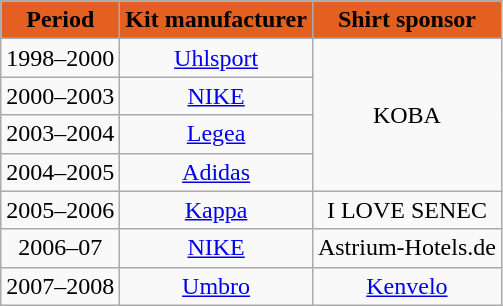<table class="wikitable" style="text-align:center;margin-left:1em">
<tr>
<th style="color:black; background:#E46020;">Period</th>
<th style="color:black; background:#E46020;">Kit manufacturer</th>
<th style="color:black; background:#E46020;">Shirt sponsor</th>
</tr>
<tr>
<td>1998–2000</td>
<td><a href='#'>Uhlsport</a></td>
<td rowspan="4">KOBA</td>
</tr>
<tr>
<td>2000–2003</td>
<td><a href='#'>NIKE</a></td>
</tr>
<tr>
<td>2003–2004</td>
<td><a href='#'>Legea</a></td>
</tr>
<tr>
<td>2004–2005</td>
<td><a href='#'>Adidas</a></td>
</tr>
<tr>
<td>2005–2006</td>
<td><a href='#'>Kappa</a></td>
<td>I LOVE SENEC</td>
</tr>
<tr>
<td>2006–07</td>
<td><a href='#'>NIKE</a></td>
<td>Astrium-Hotels.de</td>
</tr>
<tr>
<td>2007–2008</td>
<td><a href='#'>Umbro</a></td>
<td><a href='#'>Kenvelo</a></td>
</tr>
</table>
